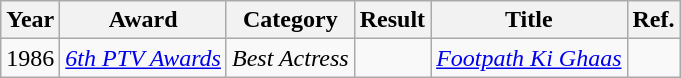<table class="wikitable">
<tr>
<th>Year</th>
<th>Award</th>
<th>Category</th>
<th>Result</th>
<th>Title</th>
<th>Ref.</th>
</tr>
<tr>
<td>1986</td>
<td><em><a href='#'>6th PTV Awards</a></em></td>
<td><em>Best Actress</em></td>
<td></td>
<td><em><a href='#'>Footpath Ki Ghaas</a></em></td>
<td></td>
</tr>
</table>
